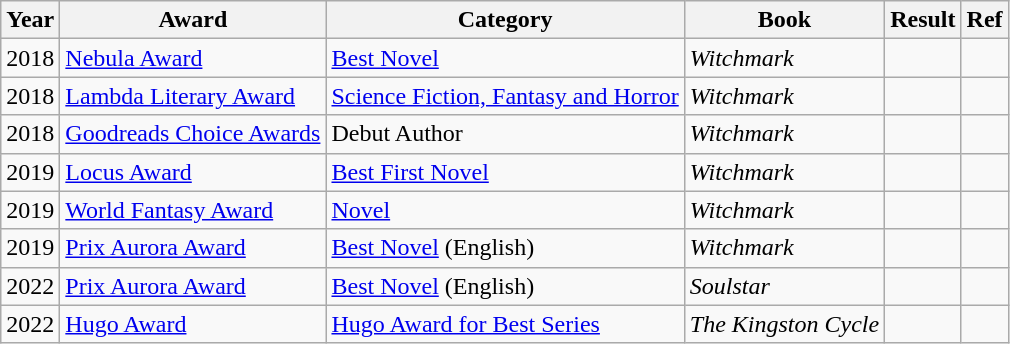<table class="wikitable sortable">
<tr>
<th>Year</th>
<th>Award</th>
<th>Category</th>
<th>Book</th>
<th>Result</th>
<th>Ref</th>
</tr>
<tr>
<td>2018</td>
<td><a href='#'>Nebula Award</a></td>
<td><a href='#'>Best Novel</a></td>
<td><em>Witchmark</em></td>
<td></td>
<td></td>
</tr>
<tr>
<td>2018</td>
<td><a href='#'>Lambda Literary Award</a></td>
<td><a href='#'>Science Fiction, Fantasy and Horror</a></td>
<td><em>Witchmark</em></td>
<td></td>
<td></td>
</tr>
<tr>
<td>2018</td>
<td><a href='#'>Goodreads Choice Awards</a></td>
<td>Debut Author</td>
<td><em>Witchmark</em></td>
<td></td>
<td></td>
</tr>
<tr>
<td>2019</td>
<td><a href='#'>Locus Award</a></td>
<td><a href='#'>Best First Novel</a></td>
<td><em>Witchmark</em></td>
<td></td>
<td></td>
</tr>
<tr>
<td>2019</td>
<td><a href='#'>World Fantasy Award</a></td>
<td><a href='#'>Novel</a></td>
<td><em>Witchmark</em></td>
<td></td>
<td></td>
</tr>
<tr>
<td>2019</td>
<td><a href='#'>Prix Aurora Award</a></td>
<td><a href='#'>Best Novel</a> (English)</td>
<td><em>Witchmark</em></td>
<td></td>
<td></td>
</tr>
<tr>
<td>2022</td>
<td><a href='#'>Prix Aurora Award</a></td>
<td><a href='#'>Best Novel</a> (English)</td>
<td><em>Soulstar</em></td>
<td></td>
<td></td>
</tr>
<tr>
<td>2022</td>
<td><a href='#'>Hugo Award</a></td>
<td><a href='#'>Hugo Award for Best Series</a></td>
<td><em>The Kingston Cycle</em></td>
<td></td>
<td></td>
</tr>
</table>
